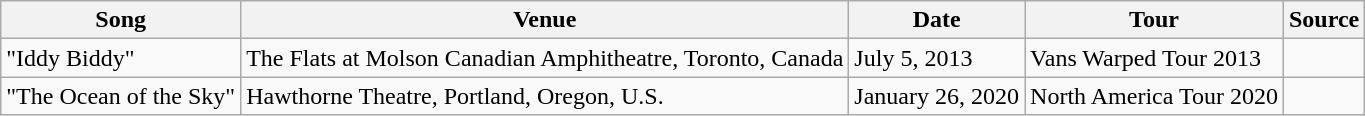<table class="wikitable sortable mw-collapsible">
<tr>
<th>Song</th>
<th>Venue</th>
<th>Date</th>
<th>Tour</th>
<th>Source</th>
</tr>
<tr>
<td>"Iddy Biddy"</td>
<td>The Flats at Molson Canadian Amphitheatre, Toronto, Canada</td>
<td>July 5, 2013</td>
<td>Vans Warped Tour 2013</td>
<td></td>
</tr>
<tr>
<td>"The Ocean of the Sky"</td>
<td>Hawthorne Theatre, Portland, Oregon, U.S.</td>
<td>January 26, 2020</td>
<td>North America Tour 2020</td>
<td></td>
</tr>
</table>
